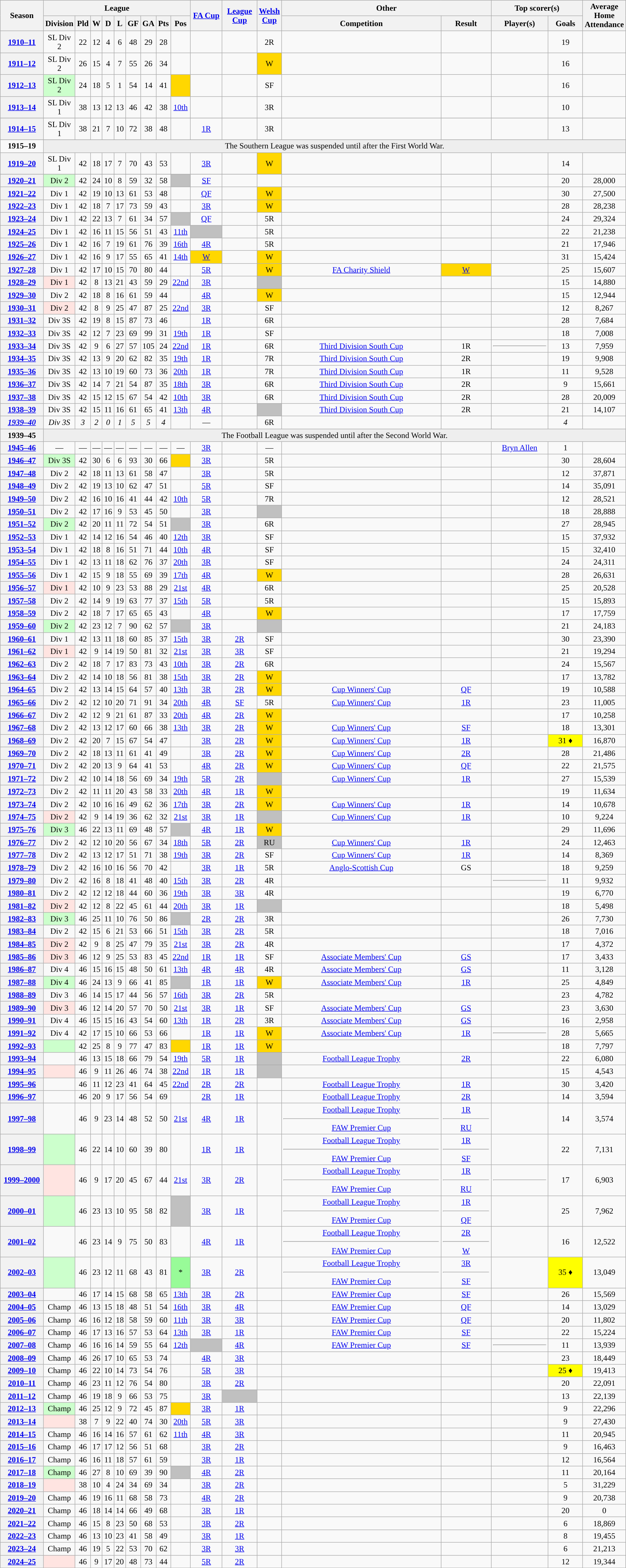<table class="wikitable sortable plainrowheaders" style="text-align: center">
<tr>
<th rowspan=2 width=8% scope=col>Season</th>
<th colspan=9>League</th>
<th rowspan=2 width=6% scope=col><a href='#'>FA Cup</a></th>
<th rowspan=2 width=6% scope=col><a href='#'>League Cup</a></th>
<th rowspan=2><a href='#'>Welsh<br>Cup</a></th>
<th scope="colgroup" colspan=2 width=43%>Other</th>
<th colspan=2 width=17%>Top scorer(s)</th>
<th rowspan=2 scope=col>Average Home Attendance</th>
</tr>
<tr class=unsortable>
<th scope=col>Division</th>
<th scope=col>Pld</th>
<th scope=col>W</th>
<th scope=col>D</th>
<th scope=col>L</th>
<th scope=col>GF</th>
<th scope=col>GA</th>
<th scope=col>Pts</th>
<th scope=col>Pos</th>
<th scope=col>Competition</th>
<th scope=col>Result</th>
<th scope=col>Player(s)</th>
<th scope=col>Goals</th>
</tr>
<tr>
<th scope="row"><a href='#'>1910–11</a></th>
<td>SL Div 2</td>
<td>22</td>
<td>12</td>
<td>4</td>
<td>6</td>
<td>48</td>
<td>29</td>
<td>28</td>
<td></td>
<td></td>
<td></td>
<td>2R</td>
<td></td>
<td></td>
<td></td>
<td>19</td>
<td></td>
</tr>
<tr>
<th scope="row"><a href='#'>1911–12</a></th>
<td>SL Div 2</td>
<td>26</td>
<td>15</td>
<td>4</td>
<td>7</td>
<td>55</td>
<td>26</td>
<td>34</td>
<td></td>
<td></td>
<td></td>
<td bgcolor=gold>W</td>
<td></td>
<td></td>
<td></td>
<td>16</td>
<td></td>
</tr>
<tr>
<th scope="row"><a href='#'>1912–13</a></th>
<td style="background: #cfc">SL Div 2 </td>
<td>24</td>
<td>18</td>
<td>5</td>
<td>1</td>
<td>54</td>
<td>14</td>
<td>41</td>
<td bgcolor=gold></td>
<td></td>
<td></td>
<td>SF</td>
<td></td>
<td></td>
<td></td>
<td>16</td>
<td></td>
</tr>
<tr>
<th scope="row"><a href='#'>1913–14</a></th>
<td>SL Div 1</td>
<td>38</td>
<td>13</td>
<td>12</td>
<td>13</td>
<td>46</td>
<td>42</td>
<td>38</td>
<td><a href='#'>10th</a></td>
<td><em></em></td>
<td></td>
<td>3R</td>
<td></td>
<td></td>
<td></td>
<td>10</td>
<td></td>
</tr>
<tr>
</tr>
<tr>
<th scope="row"><a href='#'>1914–15</a></th>
<td>SL Div 1</td>
<td>38</td>
<td>21</td>
<td>7</td>
<td>10</td>
<td>72</td>
<td>38</td>
<td>48</td>
<td></td>
<td><a href='#'>1R</a></td>
<td></td>
<td>3R</td>
<td></td>
<td></td>
<td></td>
<td>13</td>
<td></td>
</tr>
<tr>
</tr>
<tr>
<td scope="row"><strong>1915–19</strong></td>
<td colspan=17 style="background-color: #EEE;">The Southern League was suspended until after the First World War.</td>
</tr>
<tr>
<th scope="row"><a href='#'>1919–20</a></th>
<td>SL Div 1</td>
<td>42</td>
<td>18</td>
<td>17</td>
<td>7</td>
<td>70</td>
<td>43</td>
<td>53</td>
<td></td>
<td><a href='#'>3R</a></td>
<td></td>
<td bgcolor=gold>W</td>
<td></td>
<td></td>
<td></td>
<td>14</td>
<td></td>
</tr>
<tr>
</tr>
<tr>
<th scope="row"><a href='#'>1920–21</a></th>
<td style="background: #cfc">Div 2</td>
<td>42</td>
<td>24</td>
<td>10</td>
<td>8</td>
<td>59</td>
<td>32</td>
<td>58</td>
<td bgcolor=silver></td>
<td><a href='#'>SF</a></td>
<td></td>
<td></td>
<td></td>
<td></td>
<td></td>
<td>20</td>
<td>28,000</td>
</tr>
<tr>
<th scope="row"><a href='#'>1921–22</a></th>
<td>Div 1</td>
<td>42</td>
<td>19</td>
<td>10</td>
<td>13</td>
<td>61</td>
<td>53</td>
<td>48</td>
<td></td>
<td><a href='#'>QF</a></td>
<td></td>
<td bgcolor=gold>W</td>
<td></td>
<td></td>
<td></td>
<td>30</td>
<td>27,500</td>
</tr>
<tr>
<th scope="row"><a href='#'>1922–23</a></th>
<td>Div 1</td>
<td>42</td>
<td>18</td>
<td>7</td>
<td>17</td>
<td>73</td>
<td>59</td>
<td>43</td>
<td></td>
<td><a href='#'>3R</a></td>
<td></td>
<td bgcolor=gold>W</td>
<td></td>
<td></td>
<td></td>
<td>28</td>
<td>28,238</td>
</tr>
<tr>
<th scope="row"><a href='#'>1923–24</a></th>
<td>Div 1</td>
<td>42</td>
<td>22</td>
<td>13</td>
<td>7</td>
<td>61</td>
<td>34</td>
<td>57</td>
<td bgcolor=silver></td>
<td><a href='#'>QF</a></td>
<td></td>
<td>5R</td>
<td></td>
<td></td>
<td></td>
<td>24</td>
<td>29,324</td>
</tr>
<tr>
<th scope="row"><a href='#'>1924–25</a></th>
<td>Div 1</td>
<td>42</td>
<td>16</td>
<td>11</td>
<td>15</td>
<td>56</td>
<td>51</td>
<td>43</td>
<td><a href='#'>11th</a></td>
<td bgcolor=silver></td>
<td></td>
<td>5R</td>
<td></td>
<td></td>
<td></td>
<td>22</td>
<td>21,238</td>
</tr>
<tr>
<th scope="row"><a href='#'>1925–26</a></th>
<td>Div 1</td>
<td>42</td>
<td>16</td>
<td>7</td>
<td>19</td>
<td>61</td>
<td>76</td>
<td>39</td>
<td><a href='#'>16th</a></td>
<td><a href='#'>4R</a></td>
<td></td>
<td>5R</td>
<td></td>
<td></td>
<td></td>
<td>21</td>
<td>17,946</td>
</tr>
<tr>
<th scope="row"><a href='#'>1926–27</a></th>
<td>Div 1</td>
<td>42</td>
<td>16</td>
<td>9</td>
<td>17</td>
<td>55</td>
<td>65</td>
<td>41</td>
<td><a href='#'>14th</a></td>
<td bgcolor=gold><a href='#'>W</a></td>
<td></td>
<td bgcolor=gold>W</td>
<td></td>
<td></td>
<td></td>
<td>31</td>
<td>15,424</td>
</tr>
<tr>
<th scope="row"><a href='#'>1927–28</a></th>
<td>Div 1</td>
<td>42</td>
<td>17</td>
<td>10</td>
<td>15</td>
<td>70</td>
<td>80</td>
<td>44</td>
<td></td>
<td><a href='#'>5R</a></td>
<td></td>
<td bgcolor=gold>W</td>
<td><a href='#'>FA Charity Shield</a></td>
<td bgcolor=gold><a href='#'>W</a></td>
<td></td>
<td>25</td>
<td>15,607</td>
</tr>
<tr>
<th scope="row"><a href='#'>1928–29</a></th>
<td style=background:MistyRose>Div 1 </td>
<td>42</td>
<td>8</td>
<td>13</td>
<td>21</td>
<td>43</td>
<td>59</td>
<td>29</td>
<td><a href='#'>22nd</a></td>
<td><a href='#'>3R</a></td>
<td></td>
<td bgcolor=silver></td>
<td></td>
<td></td>
<td></td>
<td>15</td>
<td>14,880</td>
</tr>
<tr>
<th scope="row"><a href='#'>1929–30</a></th>
<td>Div 2</td>
<td>42</td>
<td>18</td>
<td>8</td>
<td>16</td>
<td>61</td>
<td>59</td>
<td>44</td>
<td></td>
<td><a href='#'>4R</a></td>
<td></td>
<td bgcolor=gold>W</td>
<td></td>
<td></td>
<td></td>
<td>15</td>
<td>12,944</td>
</tr>
<tr>
<th scope="row"><a href='#'>1930–31</a></th>
<td style=background:MistyRose>Div 2 </td>
<td>42</td>
<td>8</td>
<td>9</td>
<td>25</td>
<td>47</td>
<td>87</td>
<td>25</td>
<td><a href='#'>22nd</a></td>
<td><a href='#'>3R</a></td>
<td></td>
<td>SF</td>
<td></td>
<td></td>
<td></td>
<td>12</td>
<td>8,267</td>
</tr>
<tr>
<th scope="row"><a href='#'>1931–32</a></th>
<td>Div 3S</td>
<td>42</td>
<td>19</td>
<td>8</td>
<td>15</td>
<td>87</td>
<td>73</td>
<td>46</td>
<td></td>
<td><a href='#'>1R</a></td>
<td></td>
<td>6R</td>
<td></td>
<td></td>
<td></td>
<td>28</td>
<td>7,684</td>
</tr>
<tr>
<th scope="row"><a href='#'>1932–33</a></th>
<td>Div 3S</td>
<td>42</td>
<td>12</td>
<td>7</td>
<td>23</td>
<td>69</td>
<td>99</td>
<td>31</td>
<td><a href='#'>19th</a></td>
<td><a href='#'>1R</a></td>
<td></td>
<td>SF</td>
<td></td>
<td></td>
<td></td>
<td>18</td>
<td>7,008</td>
</tr>
<tr>
<th scope="row"><a href='#'>1933–34</a></th>
<td>Div 3S</td>
<td>42</td>
<td>9</td>
<td>6</td>
<td>27</td>
<td>57</td>
<td>105</td>
<td>24</td>
<td><a href='#'>22nd</a></td>
<td><a href='#'>1R</a></td>
<td></td>
<td>6R</td>
<td><a href='#'>Third Division South Cup</a></td>
<td>1R</td>
<td><hr></td>
<td>13</td>
<td>7,959</td>
</tr>
<tr>
<th scope="row"><a href='#'>1934–35</a></th>
<td>Div 3S</td>
<td>42</td>
<td>13</td>
<td>9</td>
<td>20</td>
<td>62</td>
<td>82</td>
<td>35</td>
<td><a href='#'>19th</a></td>
<td><a href='#'>1R</a></td>
<td></td>
<td>7R</td>
<td><a href='#'>Third Division South Cup</a></td>
<td>2R</td>
<td></td>
<td>19</td>
<td>9,908</td>
</tr>
<tr>
<th scope="row"><a href='#'>1935–36</a></th>
<td>Div 3S</td>
<td>42</td>
<td>13</td>
<td>10</td>
<td>19</td>
<td>60</td>
<td>73</td>
<td>36</td>
<td><a href='#'>20th</a></td>
<td><a href='#'>1R</a></td>
<td></td>
<td>7R</td>
<td><a href='#'>Third Division South Cup</a></td>
<td>1R</td>
<td></td>
<td>11</td>
<td>9,528</td>
</tr>
<tr>
<th scope="row"><a href='#'>1936–37</a></th>
<td>Div 3S</td>
<td>42</td>
<td>14</td>
<td>7</td>
<td>21</td>
<td>54</td>
<td>87</td>
<td>35</td>
<td><a href='#'>18th</a></td>
<td><a href='#'>3R</a></td>
<td></td>
<td>6R</td>
<td><a href='#'>Third Division South Cup</a></td>
<td>2R</td>
<td></td>
<td>9</td>
<td>15,661</td>
</tr>
<tr>
<th scope="row"><a href='#'>1937–38</a></th>
<td>Div 3S</td>
<td>42</td>
<td>15</td>
<td>12</td>
<td>15</td>
<td>67</td>
<td>54</td>
<td>42</td>
<td><a href='#'>10th</a></td>
<td><a href='#'>3R</a></td>
<td></td>
<td>6R</td>
<td><a href='#'>Third Division South Cup</a></td>
<td>2R</td>
<td></td>
<td>28</td>
<td>20,009</td>
</tr>
<tr>
<th scope="row"><a href='#'>1938–39</a></th>
<td>Div 3S</td>
<td>42</td>
<td>15</td>
<td>11</td>
<td>16</td>
<td>61</td>
<td>65</td>
<td>41</td>
<td><a href='#'>13th</a></td>
<td><a href='#'>4R</a></td>
<td></td>
<td bgcolor=silver></td>
<td><a href='#'>Third Division South Cup</a></td>
<td>2R</td>
<td></td>
<td>21</td>
<td>14,107</td>
</tr>
<tr>
<th scope="row"><em><a href='#'>1939–40</a></em></th>
<td><em>Div 3S</em></td>
<td><em>3</em></td>
<td><em>2</em></td>
<td><em>0</em></td>
<td><em>1</em></td>
<td><em>5</em></td>
<td><em>5</em></td>
<td><em>4</em></td>
<td></td>
<td>—</td>
<td></td>
<td>6R</td>
<td></td>
<td></td>
<td><em></em></td>
<td><em>4</em></td>
<td></td>
</tr>
<tr>
<th scope="row">1939–45</th>
<td colspan=17 style="background-color: #EEE;">The Football League was suspended until after the Second World War.</td>
</tr>
<tr>
<th scope="row"><a href='#'>1945–46</a></th>
<td>—</td>
<td>—</td>
<td>—</td>
<td>—</td>
<td>—</td>
<td>—</td>
<td>—</td>
<td>—</td>
<td>—</td>
<td><a href='#'>3R</a></td>
<td></td>
<td>—</td>
<td></td>
<td></td>
<td><a href='#'>Bryn Allen</a></td>
<td>1</td>
<td></td>
</tr>
<tr>
<th scope="row"><a href='#'>1946–47</a></th>
<td style="background: #cfc">Div 3S </td>
<td>42</td>
<td>30</td>
<td>6</td>
<td>6</td>
<td>93</td>
<td>30</td>
<td>66</td>
<td bgcolor=gold></td>
<td><a href='#'>3R</a></td>
<td></td>
<td>5R</td>
<td></td>
<td></td>
<td></td>
<td>30</td>
<td>28,604</td>
</tr>
<tr>
<th scope="row"><a href='#'>1947–48</a></th>
<td>Div 2</td>
<td>42</td>
<td>18</td>
<td>11</td>
<td>13</td>
<td>61</td>
<td>58</td>
<td>47</td>
<td></td>
<td><a href='#'>3R</a></td>
<td></td>
<td>5R</td>
<td></td>
<td></td>
<td></td>
<td>12</td>
<td>37,871</td>
</tr>
<tr>
<th scope="row"><a href='#'>1948–49</a></th>
<td>Div 2</td>
<td>42</td>
<td>19</td>
<td>13</td>
<td>10</td>
<td>62</td>
<td>47</td>
<td>51</td>
<td></td>
<td><a href='#'>5R</a></td>
<td></td>
<td>SF</td>
<td></td>
<td></td>
<td></td>
<td>14</td>
<td>35,091</td>
</tr>
<tr>
<th scope="row"><a href='#'>1949–50</a></th>
<td>Div 2</td>
<td>42</td>
<td>16</td>
<td>10</td>
<td>16</td>
<td>41</td>
<td>44</td>
<td>42</td>
<td><a href='#'>10th</a></td>
<td><a href='#'>5R</a></td>
<td></td>
<td>7R</td>
<td></td>
<td></td>
<td></td>
<td>12</td>
<td>28,521</td>
</tr>
<tr>
<th scope="row"><a href='#'>1950–51</a></th>
<td>Div 2</td>
<td>42</td>
<td>17</td>
<td>16</td>
<td>9</td>
<td>53</td>
<td>45</td>
<td>50</td>
<td></td>
<td><a href='#'>3R</a></td>
<td></td>
<td bgcolor=silver></td>
<td></td>
<td></td>
<td></td>
<td>18</td>
<td>28,888</td>
</tr>
<tr>
<th scope="row"><a href='#'>1951–52</a></th>
<td style="background: #cfc">Div 2 </td>
<td>42</td>
<td>20</td>
<td>11</td>
<td>11</td>
<td>72</td>
<td>54</td>
<td>51</td>
<td bgcolor=silver></td>
<td><a href='#'>3R</a></td>
<td></td>
<td>6R</td>
<td></td>
<td></td>
<td></td>
<td>27</td>
<td>28,945</td>
</tr>
<tr>
<th scope="row"><a href='#'>1952–53</a></th>
<td>Div 1</td>
<td>42</td>
<td>14</td>
<td>12</td>
<td>16</td>
<td>54</td>
<td>46</td>
<td>40</td>
<td><a href='#'>12th</a></td>
<td><a href='#'>3R</a></td>
<td></td>
<td>SF</td>
<td></td>
<td></td>
<td></td>
<td>15</td>
<td>37,932</td>
</tr>
<tr>
<th scope="row"><a href='#'>1953–54</a></th>
<td>Div 1</td>
<td>42</td>
<td>18</td>
<td>8</td>
<td>16</td>
<td>51</td>
<td>71</td>
<td>44</td>
<td><a href='#'>10th</a></td>
<td><a href='#'>4R</a></td>
<td></td>
<td>SF</td>
<td></td>
<td></td>
<td></td>
<td>15</td>
<td>32,410</td>
</tr>
<tr>
<th scope="row"><a href='#'>1954–55</a></th>
<td>Div 1</td>
<td>42</td>
<td>13</td>
<td>11</td>
<td>18</td>
<td>62</td>
<td>76</td>
<td>37</td>
<td><a href='#'>20th</a></td>
<td><a href='#'>3R</a></td>
<td></td>
<td>SF</td>
<td></td>
<td></td>
<td></td>
<td>24</td>
<td>24,311</td>
</tr>
<tr>
<th scope="row"><a href='#'>1955–56</a></th>
<td>Div 1</td>
<td>42</td>
<td>15</td>
<td>9</td>
<td>18</td>
<td>55</td>
<td>69</td>
<td>39</td>
<td><a href='#'>17th</a></td>
<td><a href='#'>4R</a></td>
<td></td>
<td bgcolor=gold>W</td>
<td></td>
<td></td>
<td></td>
<td>28</td>
<td>26,631</td>
</tr>
<tr>
<th scope="row"><a href='#'>1956–57</a></th>
<td style=background:MistyRose>Div 1 </td>
<td>42</td>
<td>10</td>
<td>9</td>
<td>23</td>
<td>53</td>
<td>88</td>
<td>29</td>
<td><a href='#'>21st</a></td>
<td><a href='#'>4R</a></td>
<td></td>
<td>6R</td>
<td></td>
<td></td>
<td></td>
<td>25</td>
<td>20,528</td>
</tr>
<tr>
<th scope="row"><a href='#'>1957–58</a></th>
<td>Div 2</td>
<td>42</td>
<td>14</td>
<td>9</td>
<td>19</td>
<td>63</td>
<td>77</td>
<td>37</td>
<td><a href='#'>15th</a></td>
<td><a href='#'>5R</a></td>
<td></td>
<td>5R</td>
<td></td>
<td></td>
<td></td>
<td>15</td>
<td>15,893</td>
</tr>
<tr>
<th scope="row"><a href='#'>1958–59</a></th>
<td>Div 2</td>
<td>42</td>
<td>18</td>
<td>7</td>
<td>17</td>
<td>65</td>
<td>65</td>
<td>43</td>
<td></td>
<td><a href='#'>4R</a></td>
<td></td>
<td bgcolor=gold>W</td>
<td></td>
<td></td>
<td></td>
<td>17</td>
<td>17,759</td>
</tr>
<tr>
<th scope="row"><a href='#'>1959–60</a></th>
<td style="background: #cfc">Div 2 </td>
<td>42</td>
<td>23</td>
<td>12</td>
<td>7</td>
<td>90</td>
<td>62</td>
<td>57</td>
<td bgcolor=silver></td>
<td><a href='#'>3R</a></td>
<td></td>
<td bgcolor=silver></td>
<td></td>
<td></td>
<td></td>
<td>21</td>
<td>24,183</td>
</tr>
<tr>
<th scope="row"><a href='#'>1960–61</a></th>
<td>Div 1</td>
<td>42</td>
<td>13</td>
<td>11</td>
<td>18</td>
<td>60</td>
<td>85</td>
<td>37</td>
<td><a href='#'>15th</a></td>
<td><a href='#'>3R</a></td>
<td><a href='#'>2R</a></td>
<td>SF</td>
<td></td>
<td></td>
<td></td>
<td>30</td>
<td>23,390</td>
</tr>
<tr>
<th scope="row"><a href='#'>1961–62</a></th>
<td style=background:MistyRose>Div 1 </td>
<td>42</td>
<td>9</td>
<td>14</td>
<td>19</td>
<td>50</td>
<td>81</td>
<td>32</td>
<td><a href='#'>21st</a></td>
<td><a href='#'>3R</a></td>
<td><a href='#'>3R</a></td>
<td>SF</td>
<td></td>
<td></td>
<td></td>
<td>21</td>
<td>19,294</td>
</tr>
<tr>
<th scope="row"><a href='#'>1962–63</a></th>
<td>Div 2</td>
<td>42</td>
<td>18</td>
<td>7</td>
<td>17</td>
<td>83</td>
<td>73</td>
<td>43</td>
<td><a href='#'>10th</a></td>
<td><a href='#'>3R</a></td>
<td><a href='#'>2R</a></td>
<td>6R</td>
<td></td>
<td></td>
<td></td>
<td>24</td>
<td>15,567</td>
</tr>
<tr>
<th scope="row"><a href='#'>1963–64</a></th>
<td>Div 2</td>
<td>42</td>
<td>14</td>
<td>10</td>
<td>18</td>
<td>56</td>
<td>81</td>
<td>38</td>
<td><a href='#'>15th</a></td>
<td><a href='#'>3R</a></td>
<td><a href='#'>2R</a></td>
<td bgcolor=gold>W</td>
<td></td>
<td></td>
<td></td>
<td>17</td>
<td>13,782</td>
</tr>
<tr>
<th scope="row"><a href='#'>1964–65</a></th>
<td>Div 2</td>
<td>42</td>
<td>13</td>
<td>14</td>
<td>15</td>
<td>64</td>
<td>57</td>
<td>40</td>
<td><a href='#'>13th</a></td>
<td><a href='#'>3R</a></td>
<td><a href='#'>2R</a></td>
<td bgcolor=gold>W</td>
<td><a href='#'>Cup Winners' Cup</a></td>
<td><a href='#'>QF</a></td>
<td></td>
<td>19</td>
<td>10,588</td>
</tr>
<tr>
<th scope="row"><a href='#'>1965–66</a></th>
<td>Div 2</td>
<td>42</td>
<td>12</td>
<td>10</td>
<td>20</td>
<td>71</td>
<td>91</td>
<td>34</td>
<td><a href='#'>20th</a></td>
<td><a href='#'>4R</a></td>
<td><a href='#'>SF</a></td>
<td>5R</td>
<td><a href='#'>Cup Winners' Cup</a></td>
<td><a href='#'>1R</a></td>
<td></td>
<td>23</td>
<td>11,005</td>
</tr>
<tr>
<th scope="row"><a href='#'>1966–67</a></th>
<td>Div 2</td>
<td>42</td>
<td>12</td>
<td>9</td>
<td>21</td>
<td>61</td>
<td>87</td>
<td>33</td>
<td><a href='#'>20th</a></td>
<td><a href='#'>4R</a></td>
<td><a href='#'>2R</a></td>
<td bgcolor=gold>W</td>
<td></td>
<td></td>
<td></td>
<td>17</td>
<td>10,258</td>
</tr>
<tr>
<th scope="row"><a href='#'>1967–68</a></th>
<td>Div 2</td>
<td>42</td>
<td>13</td>
<td>12</td>
<td>17</td>
<td>60</td>
<td>66</td>
<td>38</td>
<td><a href='#'>13th</a></td>
<td><a href='#'>3R</a></td>
<td><a href='#'>2R</a></td>
<td bgcolor=gold>W</td>
<td><a href='#'>Cup Winners' Cup</a></td>
<td><a href='#'>SF</a></td>
<td></td>
<td>18</td>
<td>13,301</td>
</tr>
<tr>
<th scope="row"><a href='#'>1968–69</a></th>
<td>Div 2</td>
<td>42</td>
<td>20</td>
<td>7</td>
<td>15</td>
<td>67</td>
<td>54</td>
<td>47</td>
<td></td>
<td><a href='#'>3R</a></td>
<td><a href='#'>2R</a></td>
<td bgcolor=gold>W</td>
<td><a href='#'>Cup Winners' Cup</a></td>
<td><a href='#'>1R</a></td>
<td></td>
<td style=background:yellow>31 ♦</td>
<td>16,870</td>
</tr>
<tr>
<th scope="row"><a href='#'>1969–70</a></th>
<td>Div 2</td>
<td>42</td>
<td>18</td>
<td>13</td>
<td>11</td>
<td>61</td>
<td>41</td>
<td>49</td>
<td></td>
<td><a href='#'>3R</a></td>
<td><a href='#'>2R</a></td>
<td bgcolor=gold>W</td>
<td><a href='#'>Cup Winners' Cup</a></td>
<td><a href='#'>2R</a></td>
<td></td>
<td>28</td>
<td>21,486</td>
</tr>
<tr>
<th scope="row"><a href='#'>1970–71</a></th>
<td>Div 2</td>
<td>42</td>
<td>20</td>
<td>13</td>
<td>9</td>
<td>64</td>
<td>41</td>
<td>53</td>
<td></td>
<td><a href='#'>4R</a></td>
<td><a href='#'>2R</a></td>
<td bgcolor=gold>W</td>
<td><a href='#'>Cup Winners' Cup</a></td>
<td><a href='#'>QF</a></td>
<td></td>
<td>22</td>
<td>21,575</td>
</tr>
<tr>
<th scope="row"><a href='#'>1971–72</a></th>
<td>Div 2</td>
<td>42</td>
<td>10</td>
<td>14</td>
<td>18</td>
<td>56</td>
<td>69</td>
<td>34</td>
<td><a href='#'>19th</a></td>
<td><a href='#'>5R</a></td>
<td><a href='#'>2R</a></td>
<td bgcolor=silver></td>
<td><a href='#'>Cup Winners' Cup</a></td>
<td><a href='#'>1R</a></td>
<td></td>
<td>27</td>
<td>15,539</td>
</tr>
<tr>
<th scope="row"><a href='#'>1972–73</a></th>
<td>Div 2</td>
<td>42</td>
<td>11</td>
<td>11</td>
<td>20</td>
<td>43</td>
<td>58</td>
<td>33</td>
<td><a href='#'>20th</a></td>
<td><a href='#'>4R</a></td>
<td><a href='#'>1R</a></td>
<td bgcolor=gold>W</td>
<td></td>
<td></td>
<td></td>
<td>19</td>
<td>11,634</td>
</tr>
<tr>
<th scope="row"><a href='#'>1973–74</a></th>
<td>Div 2</td>
<td>42</td>
<td>10</td>
<td>16</td>
<td>16</td>
<td>49</td>
<td>62</td>
<td>36</td>
<td><a href='#'>17th</a></td>
<td><a href='#'>3R</a></td>
<td><a href='#'>2R</a></td>
<td bgcolor=gold>W</td>
<td><a href='#'>Cup Winners' Cup</a></td>
<td><a href='#'>1R</a></td>
<td></td>
<td>14</td>
<td>10,678</td>
</tr>
<tr>
<th scope="row"><a href='#'>1974–75</a></th>
<td style=background:MistyRose>Div 2 </td>
<td>42</td>
<td>9</td>
<td>14</td>
<td>19</td>
<td>36</td>
<td>62</td>
<td>32</td>
<td><a href='#'>21st</a></td>
<td><a href='#'>3R</a></td>
<td><a href='#'>1R</a></td>
<td bgcolor=silver></td>
<td><a href='#'>Cup Winners' Cup</a></td>
<td><a href='#'>1R</a></td>
<td></td>
<td>10</td>
<td>9,224</td>
</tr>
<tr>
<th scope="row"><a href='#'>1975–76</a></th>
<td style="background: #cfc">Div 3 </td>
<td>46</td>
<td>22</td>
<td>13</td>
<td>11</td>
<td>69</td>
<td>48</td>
<td>57</td>
<td bgcolor=silver></td>
<td><a href='#'>4R</a></td>
<td><a href='#'>1R</a></td>
<td bgcolor=gold>W</td>
<td></td>
<td></td>
<td></td>
<td>29</td>
<td>11,696</td>
</tr>
<tr>
<th scope="row"><a href='#'>1976–77</a></th>
<td>Div 2</td>
<td>42</td>
<td>12</td>
<td>10</td>
<td>20</td>
<td>56</td>
<td>67</td>
<td>34</td>
<td><a href='#'>18th</a></td>
<td><a href='#'>5R</a></td>
<td><a href='#'>2R</a></td>
<td bgcolor=silver>RU</td>
<td><a href='#'>Cup Winners' Cup</a></td>
<td><a href='#'>1R</a></td>
<td></td>
<td>24</td>
<td>12,463</td>
</tr>
<tr>
<th scope="row"><a href='#'>1977–78</a></th>
<td>Div 2</td>
<td>42</td>
<td>13</td>
<td>12</td>
<td>17</td>
<td>51</td>
<td>71</td>
<td>38</td>
<td><a href='#'>19th</a></td>
<td><a href='#'>3R</a></td>
<td><a href='#'>2R</a></td>
<td>SF</td>
<td><a href='#'>Cup Winners' Cup</a></td>
<td><a href='#'>1R</a></td>
<td></td>
<td>14</td>
<td>8,369</td>
</tr>
<tr>
<th scope="row"><a href='#'>1978–79</a></th>
<td>Div 2</td>
<td>42</td>
<td>16</td>
<td>10</td>
<td>16</td>
<td>56</td>
<td>70</td>
<td>42</td>
<td></td>
<td><a href='#'>3R</a></td>
<td><a href='#'>1R</a></td>
<td>5R</td>
<td><a href='#'>Anglo-Scottish Cup</a></td>
<td>GS</td>
<td></td>
<td>18</td>
<td>9,259</td>
</tr>
<tr>
<th scope="row"><a href='#'>1979–80</a></th>
<td>Div 2</td>
<td>42</td>
<td>16</td>
<td>8</td>
<td>18</td>
<td>41</td>
<td>48</td>
<td>40</td>
<td><a href='#'>15th</a></td>
<td><a href='#'>3R</a></td>
<td><a href='#'>2R</a></td>
<td>4R</td>
<td></td>
<td></td>
<td><hr></td>
<td>11</td>
<td>9,932</td>
</tr>
<tr>
<th scope="row"><a href='#'>1980–81</a></th>
<td>Div 2</td>
<td>42</td>
<td>12</td>
<td>12</td>
<td>18</td>
<td>44</td>
<td>60</td>
<td>36</td>
<td><a href='#'>19th</a></td>
<td><a href='#'>3R</a></td>
<td><a href='#'>3R</a></td>
<td>4R</td>
<td></td>
<td></td>
<td></td>
<td>19</td>
<td>6,770</td>
</tr>
<tr>
<th scope="row"><a href='#'>1981–82</a></th>
<td style=background:MistyRose>Div 2 </td>
<td>42</td>
<td>12</td>
<td>8</td>
<td>22</td>
<td>45</td>
<td>61</td>
<td>44</td>
<td><a href='#'>20th</a></td>
<td><a href='#'>3R</a></td>
<td><a href='#'>1R</a></td>
<td bgcolor=silver></td>
<td></td>
<td></td>
<td></td>
<td>18</td>
<td>5,498</td>
</tr>
<tr>
<th scope="row"><a href='#'>1982–83</a></th>
<td style="background: #cfc">Div 3 </td>
<td>46</td>
<td>25</td>
<td>11</td>
<td>10</td>
<td>76</td>
<td>50</td>
<td>86</td>
<td bgcolor=silver></td>
<td><a href='#'>2R</a></td>
<td><a href='#'>2R</a></td>
<td>3R</td>
<td></td>
<td></td>
<td></td>
<td>26</td>
<td>7,730</td>
</tr>
<tr>
<th scope="row"><a href='#'>1983–84</a></th>
<td>Div 2</td>
<td>42</td>
<td>15</td>
<td>6</td>
<td>21</td>
<td>53</td>
<td>66</td>
<td>51</td>
<td><a href='#'>15th</a></td>
<td><a href='#'>3R</a></td>
<td><a href='#'>2R</a></td>
<td>5R</td>
<td></td>
<td></td>
<td></td>
<td>18</td>
<td>7,016</td>
</tr>
<tr>
<th scope="row"><a href='#'>1984–85</a></th>
<td style=background:MistyRose>Div 2 </td>
<td>42</td>
<td>9</td>
<td>8</td>
<td>25</td>
<td>47</td>
<td>79</td>
<td>35</td>
<td><a href='#'>21st</a></td>
<td><a href='#'>3R</a></td>
<td><a href='#'>2R</a></td>
<td>4R</td>
<td></td>
<td></td>
<td></td>
<td>17</td>
<td>4,372</td>
</tr>
<tr>
<th scope="row"><a href='#'>1985–86</a></th>
<td style=background:MistyRose>Div 3 </td>
<td>46</td>
<td>12</td>
<td>9</td>
<td>25</td>
<td>53</td>
<td>83</td>
<td>45</td>
<td><a href='#'>22nd</a></td>
<td><a href='#'>1R</a></td>
<td><a href='#'>1R</a></td>
<td>SF</td>
<td><a href='#'>Associate Members' Cup</a></td>
<td><a href='#'>GS</a></td>
<td></td>
<td>17</td>
<td>3,433</td>
</tr>
<tr>
<th scope="row"><a href='#'>1986–87</a></th>
<td>Div 4</td>
<td>46</td>
<td>15</td>
<td>16</td>
<td>15</td>
<td>48</td>
<td>50</td>
<td>61</td>
<td><a href='#'>13th</a></td>
<td><a href='#'>4R</a></td>
<td><a href='#'>4R</a></td>
<td>4R</td>
<td><a href='#'>Associate Members' Cup</a></td>
<td><a href='#'>GS</a></td>
<td></td>
<td>11</td>
<td>3,128</td>
</tr>
<tr>
<th scope="row"><a href='#'>1987–88</a></th>
<td style="background: #cfc">Div 4 </td>
<td>46</td>
<td>24</td>
<td>13</td>
<td>9</td>
<td>66</td>
<td>41</td>
<td>85</td>
<td bgcolor=silver></td>
<td><a href='#'>1R</a></td>
<td><a href='#'>1R</a></td>
<td bgcolor=gold>W</td>
<td><a href='#'>Associate Members' Cup</a></td>
<td><a href='#'>1R</a></td>
<td></td>
<td>25</td>
<td>4,849</td>
</tr>
<tr>
<th scope="row"><a href='#'>1988–89</a></th>
<td>Div 3</td>
<td>46</td>
<td>14</td>
<td>15</td>
<td>17</td>
<td>44</td>
<td>56</td>
<td>57</td>
<td><a href='#'>16th</a></td>
<td><a href='#'>3R</a></td>
<td><a href='#'>2R</a></td>
<td>5R</td>
<td></td>
<td></td>
<td></td>
<td>23</td>
<td>4,782</td>
</tr>
<tr>
<th scope="row"><a href='#'>1989–90</a></th>
<td style=background:MistyRose>Div 3 </td>
<td>46</td>
<td>12</td>
<td>14</td>
<td>20</td>
<td>57</td>
<td>70</td>
<td>50</td>
<td><a href='#'>21st</a></td>
<td><a href='#'>3R</a></td>
<td><a href='#'>1R</a></td>
<td>SF</td>
<td><a href='#'>Associate Members' Cup</a></td>
<td><a href='#'>GS</a></td>
<td></td>
<td>23</td>
<td>3,630</td>
</tr>
<tr>
<th scope="row"><a href='#'>1990–91</a></th>
<td>Div 4</td>
<td>46</td>
<td>15</td>
<td>15</td>
<td>16</td>
<td>43</td>
<td>54</td>
<td>60</td>
<td><a href='#'>13th</a></td>
<td><a href='#'>1R</a></td>
<td><a href='#'>2R</a></td>
<td>3R</td>
<td><a href='#'>Associate Members' Cup</a></td>
<td><a href='#'>GS</a></td>
<td></td>
<td>16</td>
<td>2,958</td>
</tr>
<tr>
<th scope="row"><a href='#'>1991–92</a></th>
<td>Div 4</td>
<td>42</td>
<td>17</td>
<td>15</td>
<td>10</td>
<td>66</td>
<td>53</td>
<td>66</td>
<td></td>
<td><a href='#'>1R</a></td>
<td><a href='#'>1R</a></td>
<td bgcolor=gold>W</td>
<td><a href='#'>Associate Members' Cup</a></td>
<td><a href='#'>1R</a></td>
<td><hr></td>
<td>28</td>
<td>5,665</td>
</tr>
<tr>
<th scope="row"><a href='#'>1992–93</a></th>
<td style="background: #cfc"> </td>
<td>42</td>
<td>25</td>
<td>8</td>
<td>9</td>
<td>77</td>
<td>47</td>
<td>83</td>
<td bgcolor=gold></td>
<td><a href='#'>1R</a></td>
<td><a href='#'>1R</a></td>
<td bgcolor=gold>W</td>
<td></td>
<td></td>
<td></td>
<td>18</td>
<td>7,797</td>
</tr>
<tr>
<th scope="row"><a href='#'>1993–94</a></th>
<td></td>
<td>46</td>
<td>13</td>
<td>15</td>
<td>18</td>
<td>66</td>
<td>79</td>
<td>54</td>
<td><a href='#'>19th</a></td>
<td><a href='#'>5R</a></td>
<td><a href='#'>1R</a></td>
<td bgcolor=silver></td>
<td><a href='#'>Football League Trophy</a></td>
<td><a href='#'>2R</a></td>
<td></td>
<td>22</td>
<td>6,080</td>
</tr>
<tr>
<th scope="row"><a href='#'>1994–95</a></th>
<td style=background:MistyRose> </td>
<td>46</td>
<td>9</td>
<td>11</td>
<td>26</td>
<td>46</td>
<td>74</td>
<td>38</td>
<td><a href='#'>22nd</a></td>
<td><a href='#'>1R</a></td>
<td><a href='#'>1R</a></td>
<td bgcolor=silver></td>
<td></td>
<td></td>
<td></td>
<td>15</td>
<td>4,543</td>
</tr>
<tr>
<th scope="row"><a href='#'>1995–96</a></th>
<td></td>
<td>46</td>
<td>11</td>
<td>12</td>
<td>23</td>
<td>41</td>
<td>64</td>
<td>45</td>
<td><a href='#'>22nd</a></td>
<td><a href='#'>2R</a></td>
<td><a href='#'>2R</a></td>
<td></td>
<td><a href='#'>Football League Trophy</a></td>
<td><a href='#'>1R</a></td>
<td></td>
<td>30</td>
<td>3,420</td>
</tr>
<tr>
<th scope="row"><a href='#'>1996–97</a></th>
<td></td>
<td>46</td>
<td>20</td>
<td>9</td>
<td>17</td>
<td>56</td>
<td>54</td>
<td>69</td>
<td></td>
<td><a href='#'>2R</a></td>
<td><a href='#'>1R</a></td>
<td></td>
<td><a href='#'>Football League Trophy</a></td>
<td><a href='#'>2R</a></td>
<td></td>
<td>14</td>
<td>3,594</td>
</tr>
<tr>
<th scope="row"><a href='#'>1997–98</a></th>
<td></td>
<td>46</td>
<td>9</td>
<td>23</td>
<td>14</td>
<td>48</td>
<td>52</td>
<td>50</td>
<td><a href='#'>21st</a></td>
<td><a href='#'>4R</a></td>
<td><a href='#'>1R</a></td>
<td></td>
<td><a href='#'>Football League Trophy</a><hr><a href='#'>FAW Premier Cup</a></td>
<td><a href='#'>1R</a><hr><div><a href='#'>RU</a></div></td>
<td></td>
<td>14</td>
<td>3,574</td>
</tr>
<tr>
<th scope="row"><a href='#'>1998–99</a></th>
<td style="background: #cfc"> </td>
<td>46</td>
<td>22</td>
<td>14</td>
<td>10</td>
<td>60</td>
<td>39</td>
<td>80</td>
<td></td>
<td><a href='#'>1R</a></td>
<td><a href='#'>1R</a></td>
<td></td>
<td><a href='#'>Football League Trophy</a><hr><a href='#'>FAW Premier Cup</a></td>
<td><a href='#'>1R</a><hr><a href='#'>SF</a></td>
<td></td>
<td>22</td>
<td>7,131</td>
</tr>
<tr>
<th scope="row"><a href='#'>1999–2000</a></th>
<td style=background:MistyRose> </td>
<td>46</td>
<td>9</td>
<td>17</td>
<td>20</td>
<td>45</td>
<td>67</td>
<td>44</td>
<td><a href='#'>21st</a></td>
<td><a href='#'>3R</a></td>
<td><a href='#'>2R</a></td>
<td></td>
<td><a href='#'>Football League Trophy</a><hr><a href='#'>FAW Premier Cup</a></td>
<td><a href='#'>1R</a><hr><div><a href='#'>RU</a></div></td>
<td><hr></td>
<td>17</td>
<td>6,903</td>
</tr>
<tr>
<th scope="row"><a href='#'>2000–01</a></th>
<td style="background: #cfc"> </td>
<td>46</td>
<td>23</td>
<td>13</td>
<td>10</td>
<td>95</td>
<td>58</td>
<td>82</td>
<td bgcolor=silver></td>
<td><a href='#'>3R</a></td>
<td><a href='#'>1R</a></td>
<td></td>
<td><a href='#'>Football League Trophy</a><hr><a href='#'>FAW Premier Cup</a></td>
<td><a href='#'>1R</a><hr><a href='#'>QF</a></td>
<td></td>
<td>25</td>
<td>7,962</td>
</tr>
<tr>
<th scope="row"><a href='#'>2001–02</a></th>
<td></td>
<td>46</td>
<td>23</td>
<td>14</td>
<td>9</td>
<td>75</td>
<td>50</td>
<td>83</td>
<td></td>
<td><a href='#'>4R</a></td>
<td><a href='#'>1R</a></td>
<td></td>
<td><a href='#'>Football League Trophy</a><hr><a href='#'>FAW Premier Cup</a></td>
<td><a href='#'>2R</a><hr><div><a href='#'>W</a></div></td>
<td></td>
<td>16</td>
<td>12,522</td>
</tr>
<tr>
<th scope="row"><a href='#'>2002–03</a></th>
<td style="background: #cfc"> </td>
<td>46</td>
<td>23</td>
<td>12</td>
<td>11</td>
<td>68</td>
<td>43</td>
<td>81</td>
<td bgcolor=PaleGreen>*</td>
<td><a href='#'>3R</a></td>
<td><a href='#'>2R</a></td>
<td></td>
<td><a href='#'>Football League Trophy</a><hr><a href='#'>FAW Premier Cup</a></td>
<td><a href='#'>3R</a><hr><a href='#'>SF</a></td>
<td></td>
<td style=background:yellow>35 ♦</td>
<td>13,049</td>
</tr>
<tr>
<th scope="row"><a href='#'>2003–04</a></th>
<td></td>
<td>46</td>
<td>17</td>
<td>14</td>
<td>15</td>
<td>68</td>
<td>58</td>
<td>65</td>
<td><a href='#'>13th</a></td>
<td><a href='#'>3R</a></td>
<td><a href='#'>2R</a></td>
<td></td>
<td><a href='#'>FAW Premier Cup</a></td>
<td><a href='#'>SF</a></td>
<td></td>
<td>26</td>
<td>15,569</td>
</tr>
<tr>
<th scope="row"><a href='#'>2004–05</a></th>
<td>Champ</td>
<td>46</td>
<td>13</td>
<td>15</td>
<td>18</td>
<td>48</td>
<td>51</td>
<td>54</td>
<td><a href='#'>16th</a></td>
<td><a href='#'>3R</a></td>
<td><a href='#'>4R</a></td>
<td></td>
<td><a href='#'>FAW Premier Cup</a></td>
<td><a href='#'>QF</a></td>
<td></td>
<td>14</td>
<td>13,029</td>
</tr>
<tr>
<th scope="row"><a href='#'>2005–06</a></th>
<td>Champ</td>
<td>46</td>
<td>16</td>
<td>12</td>
<td>18</td>
<td>58</td>
<td>59</td>
<td>60</td>
<td><a href='#'>11th</a></td>
<td><a href='#'>3R</a></td>
<td><a href='#'>3R</a></td>
<td></td>
<td><a href='#'>FAW Premier Cup</a></td>
<td><a href='#'>QF</a></td>
<td></td>
<td>20</td>
<td>11,802</td>
</tr>
<tr>
<th scope="row"><a href='#'>2006–07</a></th>
<td>Champ</td>
<td>46</td>
<td>17</td>
<td>13</td>
<td>16</td>
<td>57</td>
<td>53</td>
<td>64</td>
<td><a href='#'>13th</a></td>
<td><a href='#'>3R</a></td>
<td><a href='#'>1R</a></td>
<td></td>
<td><a href='#'>FAW Premier Cup</a></td>
<td><a href='#'>SF</a></td>
<td></td>
<td>22</td>
<td>15,224</td>
</tr>
<tr>
<th scope="row"><a href='#'>2007–08</a></th>
<td>Champ</td>
<td>46</td>
<td>16</td>
<td>16</td>
<td>14</td>
<td>59</td>
<td>55</td>
<td>64</td>
<td><a href='#'>12th</a></td>
<td bgcolor=Silver></td>
<td><a href='#'>4R</a></td>
<td></td>
<td><a href='#'>FAW Premier Cup</a></td>
<td><a href='#'>SF</a></td>
<td><hr></td>
<td>11</td>
<td>13,939</td>
</tr>
<tr>
<th scope="row"><a href='#'>2008–09</a></th>
<td>Champ</td>
<td>46</td>
<td>26</td>
<td>17</td>
<td>10</td>
<td>65</td>
<td>53</td>
<td>74</td>
<td></td>
<td><a href='#'>4R</a></td>
<td><a href='#'>3R</a></td>
<td></td>
<td></td>
<td></td>
<td></td>
<td>23</td>
<td>18,449</td>
</tr>
<tr>
<th scope="row"><a href='#'>2009–10</a></th>
<td>Champ</td>
<td>46</td>
<td>22</td>
<td>10</td>
<td>14</td>
<td>73</td>
<td>54</td>
<td>76</td>
<td></td>
<td><a href='#'>5R</a></td>
<td><a href='#'>3R</a></td>
<td></td>
<td></td>
<td></td>
<td></td>
<td style=background:yellow>25 ♦</td>
<td>19,413</td>
</tr>
<tr>
<th scope="row"><a href='#'>2010–11</a></th>
<td>Champ</td>
<td>46</td>
<td>23</td>
<td>11</td>
<td>12</td>
<td>76</td>
<td>54</td>
<td>80</td>
<td></td>
<td><a href='#'>3R</a></td>
<td><a href='#'>2R</a></td>
<td></td>
<td></td>
<td></td>
<td></td>
<td>20</td>
<td>22,091</td>
</tr>
<tr>
<th scope="row"><a href='#'>2011–12</a></th>
<td>Champ</td>
<td>46</td>
<td>19</td>
<td>18</td>
<td>9</td>
<td>66</td>
<td>53</td>
<td>75</td>
<td></td>
<td><a href='#'>3R</a></td>
<td bgcolor=Silver></td>
<td></td>
<td></td>
<td></td>
<td></td>
<td>13</td>
<td>22,139</td>
</tr>
<tr>
<th scope="row"><a href='#'>2012–13</a></th>
<td style="background: #cfc">Champ </td>
<td>46</td>
<td>25</td>
<td>12</td>
<td>9</td>
<td>72</td>
<td>45</td>
<td>87</td>
<td bgcolor=gold></td>
<td><a href='#'>3R</a></td>
<td><a href='#'>1R</a></td>
<td></td>
<td></td>
<td></td>
<td></td>
<td>9</td>
<td>22,296</td>
</tr>
<tr>
<th scope="row"><a href='#'>2013–14</a></th>
<td style=background:MistyRose> </td>
<td>38</td>
<td>7</td>
<td>9</td>
<td>22</td>
<td>40</td>
<td>74</td>
<td>30</td>
<td><a href='#'>20th</a></td>
<td><a href='#'>5R</a></td>
<td><a href='#'>3R</a></td>
<td></td>
<td></td>
<td></td>
<td></td>
<td>9</td>
<td>27,430</td>
</tr>
<tr>
<th scope="row"><a href='#'>2014–15</a></th>
<td>Champ</td>
<td>46</td>
<td>16</td>
<td>14</td>
<td>16</td>
<td>57</td>
<td>61</td>
<td>62</td>
<td><a href='#'>11th</a></td>
<td><a href='#'>4R</a></td>
<td><a href='#'>3R</a></td>
<td></td>
<td></td>
<td></td>
<td></td>
<td>11</td>
<td>20,945</td>
</tr>
<tr>
<th scope="row"><a href='#'>2015–16</a></th>
<td>Champ</td>
<td>46</td>
<td>17</td>
<td>17</td>
<td>12</td>
<td>56</td>
<td>51</td>
<td>68</td>
<td></td>
<td><a href='#'>3R</a></td>
<td><a href='#'>2R</a></td>
<td></td>
<td></td>
<td></td>
<td></td>
<td>9</td>
<td>16,463</td>
</tr>
<tr>
<th scope="row"><a href='#'>2016–17</a></th>
<td>Champ</td>
<td>46</td>
<td>16</td>
<td>11</td>
<td>18</td>
<td>57</td>
<td>61</td>
<td>59</td>
<td></td>
<td><a href='#'>3R</a></td>
<td><a href='#'>1R</a></td>
<td></td>
<td></td>
<td></td>
<td></td>
<td>12</td>
<td>16,564</td>
</tr>
<tr>
<th scope="row"><a href='#'>2017–18</a></th>
<td style="background: #cfc">Champ </td>
<td>46</td>
<td>27</td>
<td>8</td>
<td>10</td>
<td>69</td>
<td>39</td>
<td>90</td>
<td bgcolor=silver></td>
<td><a href='#'>4R</a></td>
<td><a href='#'>2R</a></td>
<td></td>
<td></td>
<td></td>
<td></td>
<td>11</td>
<td>20,164</td>
</tr>
<tr>
<th scope="row"><a href='#'>2018–19</a></th>
<td style=background:MistyRose> </td>
<td>38</td>
<td>10</td>
<td>4</td>
<td>24</td>
<td>34</td>
<td>69</td>
<td>34</td>
<td></td>
<td><a href='#'>3R</a></td>
<td><a href='#'>2R</a></td>
<td></td>
<td></td>
<td></td>
<td><br></td>
<td>5</td>
<td>31,229</td>
</tr>
<tr>
<th scope="row"><a href='#'>2019–20</a></th>
<td>Champ</td>
<td>46</td>
<td>19</td>
<td>16</td>
<td>11</td>
<td>68</td>
<td>58</td>
<td>73</td>
<td></td>
<td><a href='#'>4R</a></td>
<td><a href='#'>2R</a></td>
<td></td>
<td></td>
<td></td>
<td></td>
<td>9</td>
<td>20,738</td>
</tr>
<tr>
<th scope="row"><a href='#'>2020–21</a></th>
<td>Champ</td>
<td>46</td>
<td>18</td>
<td>14</td>
<td>14</td>
<td>66</td>
<td>49</td>
<td>68</td>
<td></td>
<td><a href='#'>3R</a></td>
<td><a href='#'>1R</a></td>
<td></td>
<td></td>
<td></td>
<td></td>
<td>20</td>
<td>0</td>
</tr>
<tr>
<th scope="row"><a href='#'>2021–22</a></th>
<td>Champ</td>
<td>46</td>
<td>15</td>
<td>8</td>
<td>23</td>
<td>50</td>
<td>68</td>
<td>53</td>
<td></td>
<td><a href='#'>3R</a></td>
<td><a href='#'>2R</a></td>
<td></td>
<td></td>
<td></td>
<td></td>
<td>6</td>
<td>18,869</td>
</tr>
<tr>
<th scope="row"><a href='#'>2022–23</a></th>
<td>Champ</td>
<td>46</td>
<td>13</td>
<td>10</td>
<td>23</td>
<td>41</td>
<td>58</td>
<td>49</td>
<td></td>
<td><a href='#'>3R</a></td>
<td><a href='#'>1R</a></td>
<td></td>
<td></td>
<td></td>
<td></td>
<td>8</td>
<td>19,455</td>
</tr>
<tr>
<th scope="row"><a href='#'>2023–24</a></th>
<td>Champ</td>
<td>46</td>
<td>19</td>
<td>5</td>
<td>22</td>
<td>53</td>
<td>70</td>
<td>62</td>
<td></td>
<td><a href='#'>3R</a></td>
<td><a href='#'>3R</a></td>
<td></td>
<td></td>
<td></td>
<td> <br></td>
<td>6</td>
<td>21,213</td>
</tr>
<tr>
<th scope="row"><a href='#'>2024–25</a></th>
<td style=background:MistyRose> </td>
<td>46</td>
<td>9</td>
<td>17</td>
<td>20</td>
<td>48</td>
<td>73</td>
<td>44</td>
<td></td>
<td><a href='#'>5R</a></td>
<td><a href='#'>2R</a></td>
<td></td>
<td></td>
<td></td>
<td></td>
<td>12</td>
<td>19,344</td>
</tr>
</table>
